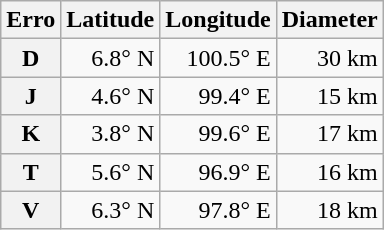<table class="wikitable" style="text-align: right;">
<tr>
<th scope="col">Erro</th>
<th scope="col">Latitude</th>
<th scope="col">Longitude</th>
<th scope="col">Diameter</th>
</tr>
<tr>
<th scope="row">D</th>
<td>6.8° N</td>
<td>100.5° E</td>
<td>30 km</td>
</tr>
<tr>
<th scope="row">J</th>
<td>4.6° N</td>
<td>99.4° E</td>
<td>15 km</td>
</tr>
<tr>
<th scope="row">K</th>
<td>3.8° N</td>
<td>99.6° E</td>
<td>17 km</td>
</tr>
<tr>
<th scope="row">T</th>
<td>5.6° N</td>
<td>96.9° E</td>
<td>16 km</td>
</tr>
<tr>
<th scope="row">V</th>
<td>6.3° N</td>
<td>97.8° E</td>
<td>18 km</td>
</tr>
</table>
